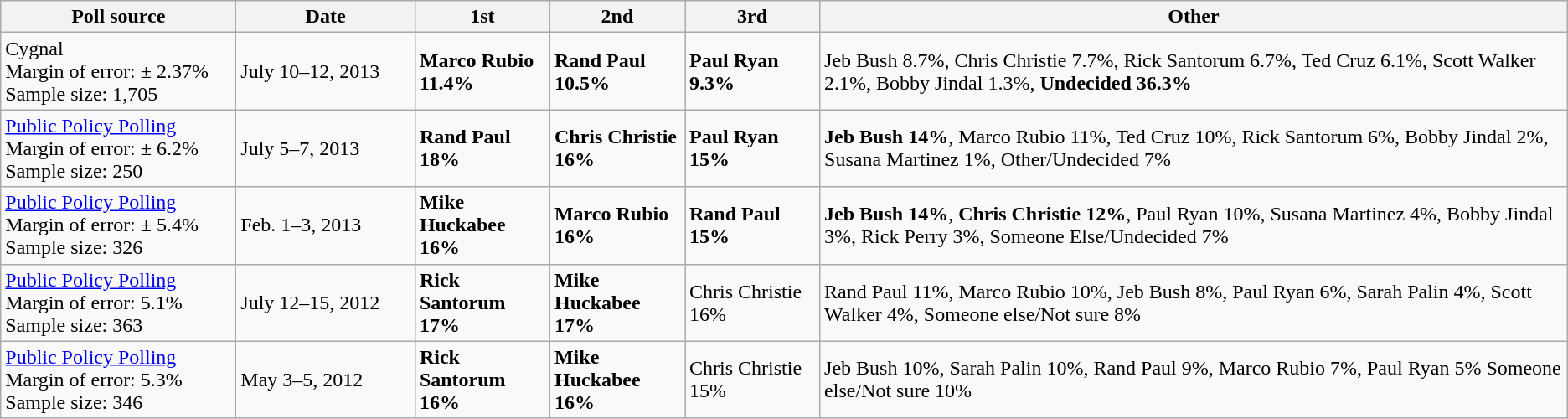<table class="wikitable">
<tr>
<th style="width:180px;">Poll source</th>
<th style="width:135px;">Date</th>
<th style="width:100px;">1st</th>
<th style="width:100px;">2nd</th>
<th style="width:100px;">3rd</th>
<th>Other</th>
</tr>
<tr>
<td>Cygnal<br>Margin of error: ± 2.37%
<br>Sample size: 1,705</td>
<td>July 10–12, 2013</td>
<td><strong>Marco Rubio<br>11.4%</strong></td>
<td><strong>Rand Paul<br>10.5%</strong></td>
<td><strong>Paul Ryan<br>9.3%</strong></td>
<td>Jeb Bush 8.7%, Chris Christie 7.7%, Rick Santorum 6.7%, Ted Cruz 6.1%, Scott Walker 2.1%, Bobby Jindal 1.3%, <span><strong>Undecided 36.3%</strong></span></td>
</tr>
<tr>
<td><a href='#'>Public Policy Polling</a><br>Margin of error: ± 6.2%
<br>Sample size: 250</td>
<td>July 5–7, 2013</td>
<td><strong>Rand Paul<br>18%</strong></td>
<td><strong>Chris Christie<br>16%</strong></td>
<td><strong>Paul Ryan<br>15%</strong></td>
<td><span><strong>Jeb Bush 14%</strong></span>, Marco Rubio 11%, Ted Cruz 10%, Rick Santorum 6%, Bobby Jindal 2%, Susana Martinez 1%, Other/Undecided 7%</td>
</tr>
<tr>
<td><a href='#'>Public Policy Polling</a><br>Margin of error: ± 5.4%
<br>Sample size: 326</td>
<td>Feb. 1–3, 2013</td>
<td><strong>Mike Huckabee<br>16%</strong></td>
<td><strong>Marco Rubio<br>16%</strong></td>
<td><strong>Rand Paul<br>15%</strong></td>
<td><span><strong>Jeb Bush 14%</strong></span>, <span><strong>Chris Christie 12%</strong></span>, Paul Ryan 10%, Susana Martinez 4%, Bobby Jindal 3%, Rick Perry 3%, Someone Else/Undecided 7%</td>
</tr>
<tr>
<td><a href='#'>Public Policy Polling</a><br>Margin of error: 5.1%
<br>Sample size: 363</td>
<td>July 12–15, 2012</td>
<td><strong>Rick Santorum<br>17%</strong></td>
<td><strong>Mike Huckabee<br>17%</strong></td>
<td>Chris Christie<br>16%</td>
<td>Rand Paul 11%, Marco Rubio 10%, Jeb Bush 8%, Paul Ryan 6%, Sarah Palin 4%, Scott Walker 4%, Someone else/Not sure 8%</td>
</tr>
<tr>
<td><a href='#'>Public Policy Polling</a><br>Margin of error: 5.3%
<br>Sample size: 346</td>
<td>May 3–5, 2012</td>
<td><strong>Rick Santorum<br>16%</strong></td>
<td><strong>Mike Huckabee<br>16%</strong></td>
<td>Chris Christie<br>15%</td>
<td>Jeb Bush 10%, Sarah Palin 10%, Rand Paul 9%, Marco Rubio 7%, Paul Ryan 5% Someone else/Not sure 10%</td>
</tr>
</table>
